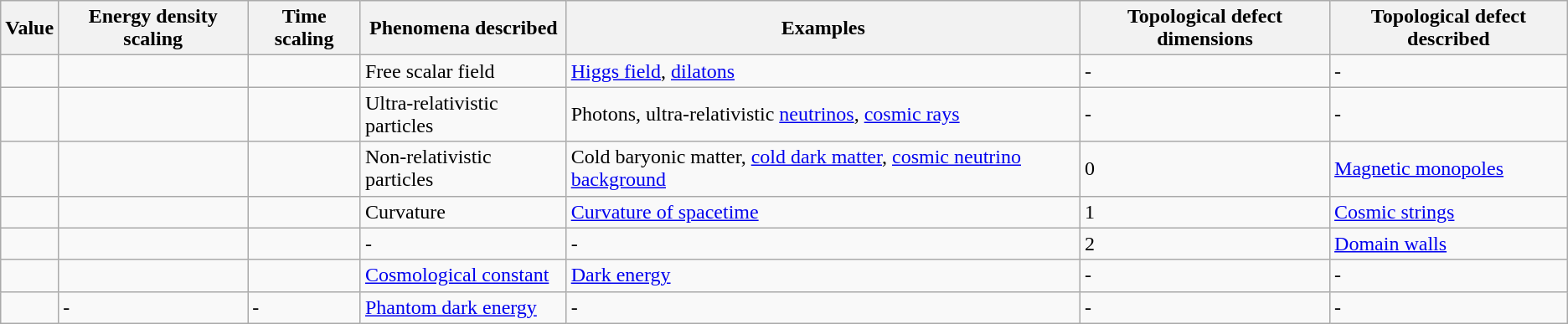<table class="wikitable">
<tr>
<th>Value</th>
<th>Energy density scaling</th>
<th>Time scaling</th>
<th>Phenomena described</th>
<th>Examples</th>
<th>Topological defect dimensions</th>
<th>Topological defect described</th>
</tr>
<tr>
<td></td>
<td></td>
<td></td>
<td>Free scalar field</td>
<td><a href='#'>Higgs field</a>, <a href='#'>dilatons</a></td>
<td>-</td>
<td>-</td>
</tr>
<tr>
<td></td>
<td></td>
<td></td>
<td>Ultra-relativistic particles</td>
<td>Photons, ultra-relativistic <a href='#'>neutrinos</a>, <a href='#'>cosmic rays</a></td>
<td>-</td>
<td>-</td>
</tr>
<tr>
<td></td>
<td></td>
<td></td>
<td>Non-relativistic particles</td>
<td>Cold baryonic matter, <a href='#'>cold dark matter</a>, <a href='#'>cosmic neutrino background</a></td>
<td>0</td>
<td><a href='#'>Magnetic monopoles</a></td>
</tr>
<tr>
<td></td>
<td></td>
<td></td>
<td>Curvature</td>
<td><a href='#'>Curvature of spacetime</a></td>
<td>1</td>
<td><a href='#'>Cosmic strings</a></td>
</tr>
<tr>
<td></td>
<td></td>
<td></td>
<td>-</td>
<td>-</td>
<td>2</td>
<td><a href='#'>Domain walls</a></td>
</tr>
<tr>
<td></td>
<td></td>
<td></td>
<td><a href='#'>Cosmological constant</a></td>
<td><a href='#'>Dark energy</a></td>
<td>-</td>
<td>-</td>
</tr>
<tr>
<td></td>
<td>-</td>
<td>-</td>
<td><a href='#'>Phantom dark energy</a></td>
<td>-</td>
<td>-</td>
<td>-</td>
</tr>
</table>
